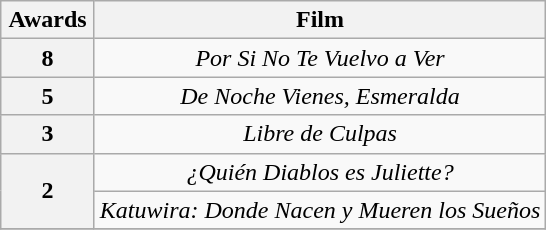<table class="wikitable plainrowheaders" style="text-align:center;">
<tr>
<th scope="col" width="55">Awards</th>
<th scope="col" align="center">Film</th>
</tr>
<tr>
<th scope=row rowspan=1 style="text-align:center">8</th>
<td><em>Por Si No Te Vuelvo a Ver</em></td>
</tr>
<tr>
<th scope=row rowspan=1 style="text-align:center">5</th>
<td><em>De Noche Vienes, Esmeralda</em></td>
</tr>
<tr>
<th scope=row rowspan=1 style="text-align:center">3</th>
<td><em>Libre de Culpas</em></td>
</tr>
<tr>
<th scope=row rowspan=2 style="text-align:center">2</th>
<td><em>¿Quién Diablos es Juliette?</em></td>
</tr>
<tr>
<td><em>Katuwira: Donde Nacen y Mueren los Sueños</em></td>
</tr>
<tr>
</tr>
</table>
